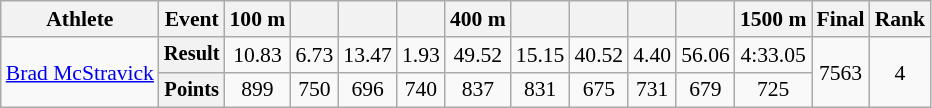<table class=wikitable style=font-size:90%;text-align:center>
<tr>
<th>Athlete</th>
<th>Event</th>
<th>100 m</th>
<th></th>
<th></th>
<th></th>
<th>400 m</th>
<th></th>
<th></th>
<th></th>
<th></th>
<th>1500 m</th>
<th>Final</th>
<th>Rank</th>
</tr>
<tr align=center>
<td align=left rowspan=2><a href='#'>Brad McStravick</a></td>
<th style="font-size:95%">Result</th>
<td>10.83</td>
<td>6.73</td>
<td>13.47</td>
<td>1.93</td>
<td>49.52</td>
<td>15.15</td>
<td>40.52</td>
<td>4.40</td>
<td>56.06</td>
<td>4:33.05</td>
<td rowspan=2>7563</td>
<td rowspan=2>4</td>
</tr>
<tr>
<th style=font-size:95%>Points</th>
<td>899</td>
<td>750</td>
<td>696</td>
<td>740</td>
<td>837</td>
<td>831</td>
<td>675</td>
<td>731</td>
<td>679</td>
<td>725</td>
</tr>
</table>
